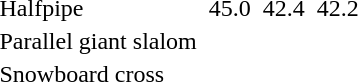<table>
<tr valign="top">
<td>Halfpipe <br></td>
<td></td>
<td>45.0</td>
<td></td>
<td>42.4</td>
<td></td>
<td>42.2</td>
</tr>
<tr valign="top">
<td>Parallel giant slalom <br></td>
<td colspan="2"></td>
<td colspan="2"></td>
<td colspan="2"></td>
</tr>
<tr valign="top">
<td>Snowboard cross <br></td>
<td colspan="2"></td>
<td colspan="2"></td>
<td colspan="2"></td>
</tr>
</table>
